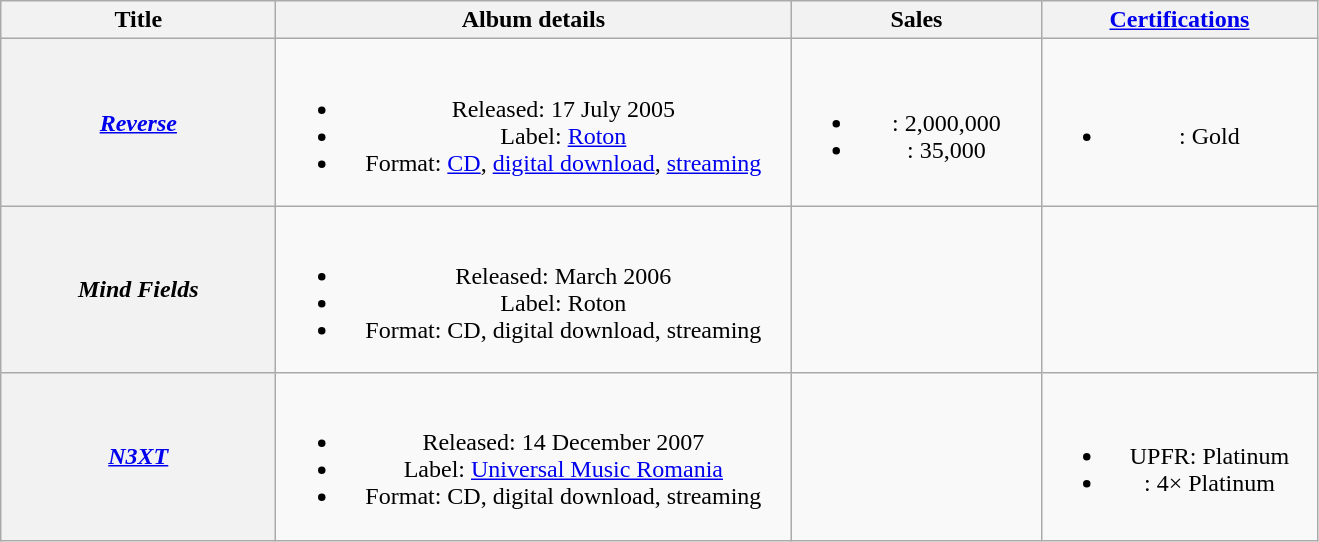<table class="wikitable plainrowheaders" style="text-align:center;">
<tr>
<th scope="col" style="width:11em;">Title</th>
<th scope="col" style="width:21em;">Album details</th>
<th scope="col" style="width:10em;">Sales</th>
<th scope="col" style="width:11em;"><a href='#'>Certifications</a></th>
</tr>
<tr>
<th scope="row"><em><a href='#'>Reverse</a></em></th>
<td><br><ul><li>Released: 17 July 2005</li><li>Label: <a href='#'>Roton</a></li><li>Format: <a href='#'>CD</a>, <a href='#'>digital download</a>, <a href='#'>streaming</a></li></ul></td>
<td><br><ul><li>: 2,000,000</li><li>: 35,000</li></ul></td>
<td><br><ul><li><a href='#'></a>: Gold</li></ul></td>
</tr>
<tr>
<th scope="row"><em>Mind Fields</em></th>
<td><br><ul><li>Released: March 2006</li><li>Label: Roton</li><li>Format: CD, digital download, streaming</li></ul></td>
<td></td>
<td></td>
</tr>
<tr>
<th scope="row"><em><a href='#'>N3XT</a></em></th>
<td><br><ul><li>Released: 14 December 2007</li><li>Label: <a href='#'>Universal Music Romania</a></li><li>Format: CD, digital download, streaming</li></ul></td>
<td></td>
<td><br><ul><li>UPFR: Platinum</li><li><a href='#'></a>: 4× Platinum</li></ul></td>
</tr>
</table>
